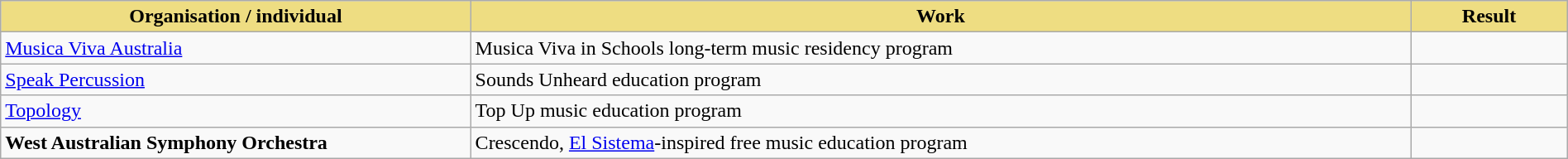<table class="wikitable" width=100%>
<tr>
<th style="width:30%;background:#EEDD82;">Organisation / individual</th>
<th style="width:60%;background:#EEDD82;">Work</th>
<th style="width:10%;background:#EEDD82;">Result<br></th>
</tr>
<tr>
<td><a href='#'>Musica Viva Australia</a></td>
<td>Musica Viva in Schools long-term music residency program</td>
<td></td>
</tr>
<tr>
<td><a href='#'>Speak Percussion</a></td>
<td>Sounds Unheard education program</td>
<td></td>
</tr>
<tr>
<td><a href='#'>Topology</a></td>
<td>Top Up music education program</td>
<td></td>
</tr>
<tr>
<td><strong>West Australian Symphony Orchestra</strong></td>
<td>Crescendo, <a href='#'>El Sistema</a>-inspired free music education program</td>
<td></td>
</tr>
</table>
